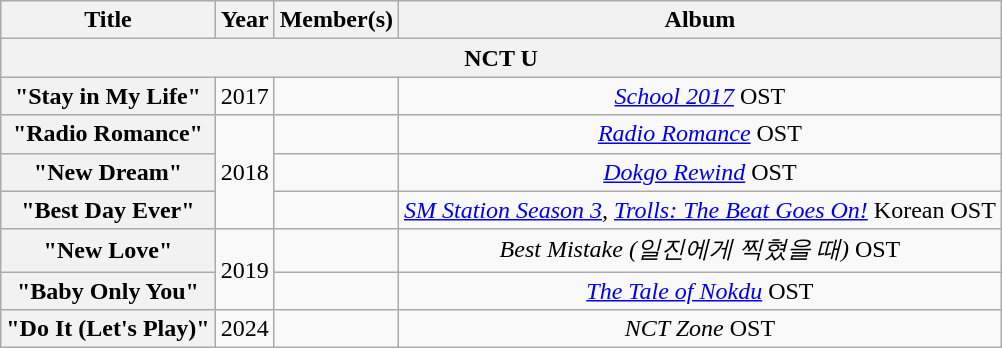<table class="wikitable plainrowheaders" style="text-align:center;">
<tr>
<th>Title</th>
<th>Year</th>
<th>Member(s)</th>
<th>Album</th>
</tr>
<tr>
<th colspan="4">NCT U</th>
</tr>
<tr>
<th align="center" scope="row">"Stay in My Life"</th>
<td align="center">2017</td>
<td align="center"></td>
<td><em><a href='#'>School 2017</a></em> OST</td>
</tr>
<tr>
<th align="center" scope="row">"Radio Romance"</th>
<td align="center" rowspan="3">2018</td>
<td></td>
<td><em><a href='#'>Radio Romance</a></em> OST</td>
</tr>
<tr>
<th align="center" scope="row">"New Dream"</th>
<td></td>
<td><em><a href='#'>Dokgo Rewind</a></em> OST</td>
</tr>
<tr>
<th align="center" scope="row">"Best Day Ever"</th>
<td></td>
<td><em><a href='#'>SM Station Season 3</a>, <a href='#'>Trolls: The Beat Goes On!</a></em> Korean OST</td>
</tr>
<tr>
<th align="center" scope="row">"New Love"</th>
<td align="center" rowspan="2">2019</td>
<td></td>
<td><em>Best Mistake (일진에게 찍혔을 때)</em> OST</td>
</tr>
<tr>
<th align="center" scope="row">"Baby Only You"</th>
<td></td>
<td><em><a href='#'>The Tale of Nokdu</a></em> OST</td>
</tr>
<tr>
<th align="center" scope="row">"Do It (Let's Play)"</th>
<td>2024</td>
<td></td>
<td><em>NCT Zone</em> OST</td>
</tr>
</table>
